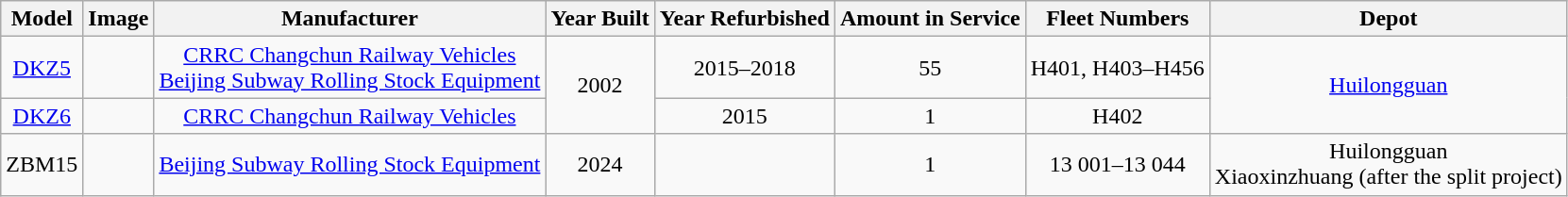<table class="wikitable" style="border-collapse: collapse; text-align: center;">
<tr>
<th>Model</th>
<th>Image</th>
<th>Manufacturer</th>
<th>Year Built</th>
<th>Year Refurbished</th>
<th>Amount in Service</th>
<th>Fleet Numbers</th>
<th>Depot</th>
</tr>
<tr>
<td><a href='#'>DKZ5</a></td>
<td></td>
<td><a href='#'>CRRC Changchun Railway Vehicles</a><br><a href='#'>Beijing Subway Rolling Stock Equipment</a></td>
<td rowspan=2>2002</td>
<td>2015–2018</td>
<td>55</td>
<td>H401, H403–H456</td>
<td rowspan=2><a href='#'>Huilongguan</a></td>
</tr>
<tr>
<td><a href='#'>DKZ6</a></td>
<td></td>
<td><a href='#'>CRRC Changchun Railway Vehicles</a></td>
<td>2015</td>
<td>1</td>
<td>H402</td>
</tr>
<tr>
<td>ZBM15</td>
<td></td>
<td><a href='#'>Beijing Subway Rolling Stock Equipment</a></td>
<td>2024</td>
<td></td>
<td>1</td>
<td>13 001–13 044</td>
<td>Huilongguan<br>Xiaoxinzhuang (after the split project)</td>
</tr>
</table>
